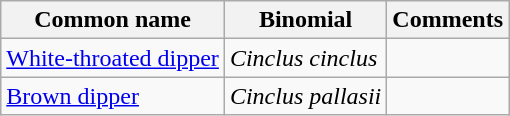<table class="wikitable">
<tr>
<th>Common name</th>
<th>Binomial</th>
<th>Comments</th>
</tr>
<tr>
<td><a href='#'>White-throated dipper</a></td>
<td><em>Cinclus cinclus</em></td>
<td></td>
</tr>
<tr>
<td><a href='#'>Brown dipper</a></td>
<td><em>Cinclus pallasii</em></td>
<td></td>
</tr>
</table>
